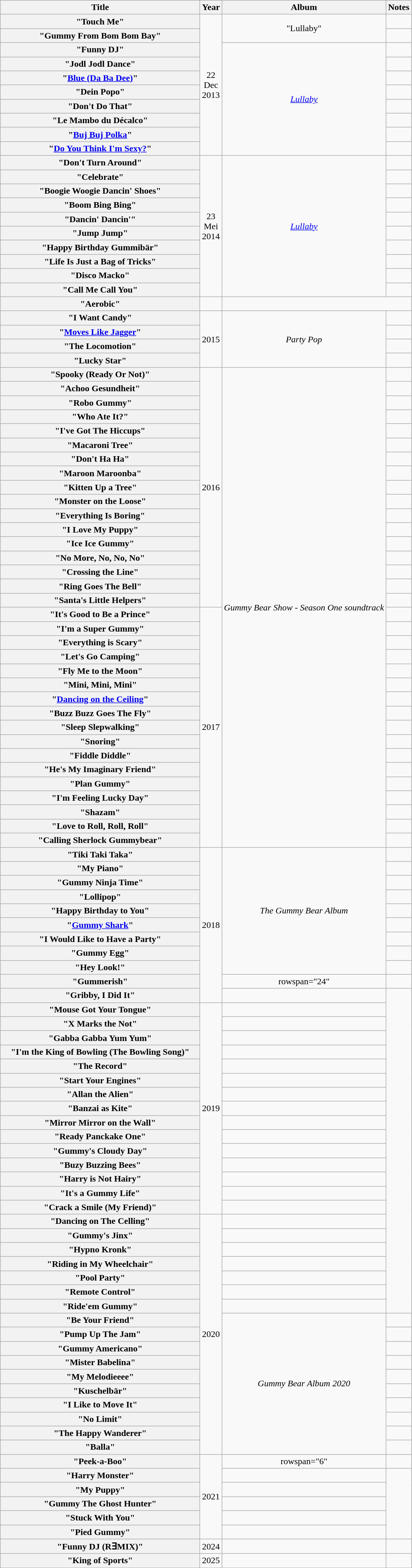<table class="wikitable plainrowheaders" style="text-align:center;">
<tr>
<th scope="col" style="width:22em;">Title</th>
<th scope="col" style="width:1em;">Year</th>
<th scope="col">Album</th>
<th scope="col">Notes</th>
</tr>
<tr>
<th scope="row">"Touch Me"</th>
<td rowspan="10">22 Dec 2013</td>
<td rowspan="2">"Lullaby"</td>
<td></td>
</tr>
<tr>
<th scope="row">"Gummy From Bom Bom Bay"</th>
<td></td>
</tr>
<tr>
<th scope="row">"Funny DJ"</th>
<td rowspan="8"><em><a href='#'>Lullaby</a></em></td>
<td></td>
</tr>
<tr>
<th scope="row">"Jodl Jodl Dance"</th>
<td></td>
</tr>
<tr>
<th scope="row">"<a href='#'>Blue (Da Ba Dee)</a>"</th>
<td></td>
</tr>
<tr>
<th scope="row">"Dein Popo"</th>
<td></td>
</tr>
<tr>
<th scope="row">"Don't Do That"</th>
<td></td>
</tr>
<tr>
<th scope="row">"Le Mambo du Décalco"</th>
<td></td>
</tr>
<tr>
<th scope="row">"<a href='#'>Buj Buj Polka</a>"</th>
<td></td>
</tr>
<tr>
<th scope="row">"<a href='#'>Do You Think I'm Sexy?</a>"</th>
<td></td>
</tr>
<tr>
<th scope="row">"Don't Turn Around"</th>
<td rowspan="10">23 Mei 2014</td>
<td rowspan="10"><em><a href='#'>Lullaby</a></em></td>
<td></td>
</tr>
<tr>
<th scope="row">"Celebrate"</th>
<td></td>
</tr>
<tr>
<th scope="row">"Boogie Woogie Dancin' Shoes"</th>
<td></td>
</tr>
<tr>
<th scope="row">"Boom Bing Bing"</th>
<td></td>
</tr>
<tr>
<th scope="row">"Dancin' Dancin'"</th>
<td></td>
</tr>
<tr>
<th scope="row">"Jump Jump"</th>
<td></td>
</tr>
<tr>
<th scope="row">"Happy Birthday Gummibär"</th>
<td></td>
</tr>
<tr>
<th scope="row">"Life Is Just a Bag of Tricks"</th>
<td></td>
</tr>
<tr>
<th scope="row">"Disco Macko"</th>
<td></td>
</tr>
<tr>
<th scope="row">"Call Me Call You"</th>
<td></td>
</tr>
<tr>
<th scope="row">"Aerobic"</th>
<td></td>
</tr>
<tr>
<th scope="row">"I Want Candy"</th>
<td rowspan="4">2015</td>
<td rowspan="4"><em>Party Pop</em></td>
<td></td>
</tr>
<tr>
<th scope="row">"<a href='#'>Moves Like Jagger</a>"</th>
<td></td>
</tr>
<tr>
<th scope="row">"The Locomotion"</th>
<td></td>
</tr>
<tr>
<th scope="row">"Lucky Star"</th>
<td></td>
</tr>
<tr>
<th scope="row">"Spooky (Ready Or Not)"</th>
<td rowspan="17">2016</td>
<td rowspan="34"><em>Gummy Bear Show - Season One soundtrack</em></td>
<td></td>
</tr>
<tr>
<th scope="row">"Achoo Gesundheit"</th>
<td></td>
</tr>
<tr>
<th scope="row">"Robo Gummy"</th>
<td></td>
</tr>
<tr>
<th scope="row">"Who Ate It?"</th>
<td></td>
</tr>
<tr>
<th scope="row">"I've Got The Hiccups"</th>
<td></td>
</tr>
<tr>
<th scope="row">"Macaroni Tree"</th>
<td></td>
</tr>
<tr>
<th scope="row">"Don't Ha Ha"</th>
<td></td>
</tr>
<tr>
<th scope="row">"Maroon Maroonba"</th>
<td></td>
</tr>
<tr>
<th scope="row">"Kitten Up a Tree"</th>
<td></td>
</tr>
<tr>
<th scope="row">"Monster on the Loose"</th>
<td></td>
</tr>
<tr>
<th scope="row">"Everything Is Boring"</th>
<td></td>
</tr>
<tr>
<th scope="row">"I Love My Puppy"</th>
<td></td>
</tr>
<tr>
<th scope="row">"Ice Ice Gummy"</th>
<td></td>
</tr>
<tr>
<th scope="row">"No More, No, No, No"</th>
<td></td>
</tr>
<tr>
<th scope="row">"Crossing the Line"</th>
<td></td>
</tr>
<tr>
<th scope="row">"Ring Goes The Bell"</th>
<td></td>
</tr>
<tr>
<th scope="row">"Santa's Little Helpers"</th>
<td></td>
</tr>
<tr>
<th scope="row">"It's Good to Be a Prince"</th>
<td rowspan="17">2017</td>
<td></td>
</tr>
<tr>
<th scope="row">"I'm a Super Gummy"</th>
<td></td>
</tr>
<tr>
<th scope="row">"Everything is Scary"</th>
<td></td>
</tr>
<tr>
<th scope="row">"Let's Go Camping"</th>
<td></td>
</tr>
<tr>
<th scope="row">"Fly Me to the Moon"</th>
<td></td>
</tr>
<tr>
<th scope="row">"Mini, Mini, Mini"</th>
<td></td>
</tr>
<tr>
<th scope="row">"<a href='#'>Dancing on the Ceiling</a>"</th>
<td></td>
</tr>
<tr>
<th scope="row">"Buzz Buzz Goes The Fly"</th>
<td></td>
</tr>
<tr>
<th scope="row">"Sleep Slepwalking"</th>
<td></td>
</tr>
<tr>
<th scope="row">"Snoring"</th>
<td></td>
</tr>
<tr>
<th scope="row">"Fiddle Diddle"</th>
<td></td>
</tr>
<tr>
<th scope="row">"He's My Imaginary Friend"</th>
<td></td>
</tr>
<tr>
<th scope="row">"Plan Gummy"</th>
<td></td>
</tr>
<tr>
<th scope="row">"I'm Feeling Lucky Day"</th>
<td></td>
</tr>
<tr>
<th scope="row">"Shazam"</th>
<td></td>
</tr>
<tr>
<th scope="row">"Love to Roll, Roll, Roll"</th>
<td></td>
</tr>
<tr>
<th scope="row">"Calling Sherlock Gummybear"</th>
<td></td>
</tr>
<tr>
<th scope="row">"Tiki Taki Taka"</th>
<td rowspan="11">2018</td>
<td rowspan="9"><em>The Gummy Bear Album</em></td>
<td></td>
</tr>
<tr>
<th scope="row">"My Piano"</th>
<td></td>
</tr>
<tr>
<th scope="row">"Gummy Ninja Time"</th>
<td></td>
</tr>
<tr>
<th scope="row">"Lollipop"</th>
<td></td>
</tr>
<tr>
<th scope="row">"Happy Birthday to You"</th>
<td></td>
</tr>
<tr>
<th scope="row">"<a href='#'>Gummy Shark</a>"</th>
<td></td>
</tr>
<tr>
<th scope="row">"I Would Like to Have a Party"</th>
<td></td>
</tr>
<tr>
<th scope="row">"Gummy Egg"</th>
<td></td>
</tr>
<tr>
<th scope="row">"Hey Look!"</th>
<td></td>
</tr>
<tr>
<th scope="row">"Gummerish"</th>
<td>rowspan="24" </td>
<td></td>
</tr>
<tr>
<th scope="row">"Gribby, I Did It"</th>
<td></td>
</tr>
<tr>
<th scope="row">"Mouse Got Your Tongue"</th>
<td rowspan="15">2019</td>
<td></td>
</tr>
<tr>
<th scope="row">"X Marks the Not"</th>
<td></td>
</tr>
<tr>
<th scope="row">"Gabba Gabba Yum Yum"</th>
<td></td>
</tr>
<tr>
<th scope="row">"I'm the King of Bowling (The Bowling Song)"</th>
<td></td>
</tr>
<tr>
<th scope="row">"The Record"</th>
<td></td>
</tr>
<tr>
<th scope="row">"Start Your Engines"</th>
<td></td>
</tr>
<tr>
<th scope="row">"Allan the Alien"</th>
<td></td>
</tr>
<tr>
<th scope="row">"Banzai as Kite"</th>
<td></td>
</tr>
<tr>
<th scope="row">"Mirror Mirror on the Wall"</th>
<td></td>
</tr>
<tr>
<th scope="row">"Ready Panckake One"</th>
<td></td>
</tr>
<tr>
<th scope="row">"Gummy's Cloudy Day"</th>
<td></td>
</tr>
<tr>
<th scope="row">"Buzy Buzzing Bees"</th>
<td></td>
</tr>
<tr>
<th scope="row">"Harry is Not Hairy"</th>
<td></td>
</tr>
<tr>
<th scope="row">"It's a Gummy Life"</th>
<td></td>
</tr>
<tr>
<th scope="row">"Crack a Smile (My Friend)"</th>
<td></td>
</tr>
<tr>
<th scope="row">"Dancing on The Celling"</th>
<td rowspan="17">2020</td>
<td></td>
</tr>
<tr>
<th scope="row">"Gummy's Jinx"</th>
<td></td>
</tr>
<tr>
<th scope="row">"Hypno Kronk"</th>
<td></td>
</tr>
<tr>
<th scope="row">"Riding in My Wheelchair"</th>
<td></td>
</tr>
<tr>
<th scope="row">"Pool Party"</th>
<td></td>
</tr>
<tr>
<th scope="row">"Remote Control"</th>
<td></td>
</tr>
<tr>
<th scope="row">"Ride'em Gummy"</th>
<td></td>
</tr>
<tr>
<th scope="row">"Be Your Friend"</th>
<td rowspan="10"><em>Gummy Bear Album 2020</em></td>
<td></td>
</tr>
<tr>
<th scope="row">"Pump Up The Jam"</th>
<td></td>
</tr>
<tr>
<th scope="row">"Gummy Americano"</th>
<td></td>
</tr>
<tr>
<th scope="row">"Mister Babelina"</th>
<td></td>
</tr>
<tr>
<th scope="row">"My Melodieeee"</th>
<td></td>
</tr>
<tr>
<th scope="row">"Kuschelbär"</th>
<td></td>
</tr>
<tr>
<th scope="row">"I Like to Move It"</th>
<td></td>
</tr>
<tr>
<th scope="row">"No Limit"</th>
<td></td>
</tr>
<tr>
<th scope="row">"The Happy Wanderer"</th>
<td></td>
</tr>
<tr>
<th scope="row">"Balla"</th>
<td></td>
</tr>
<tr>
<th scope="row">"Peek-a-Boo"</th>
<td rowspan="6">2021</td>
<td>rowspan="6" </td>
<td></td>
</tr>
<tr>
<th scope="row">"Harry Monster"</th>
<td></td>
</tr>
<tr>
<th scope="row">"My Puppy"</th>
<td></td>
</tr>
<tr>
<th scope="row">"Gummy The Ghost Hunter"</th>
<td></td>
</tr>
<tr>
<th scope="row">"Stuck With You"</th>
<td></td>
</tr>
<tr>
<th scope="row">"Pied Gummy"</th>
<td></td>
</tr>
<tr>
<th scope="row">"Funny DJ (RƎMIX)"</th>
<td>2024</td>
<td></td>
<td></td>
</tr>
<tr>
<th scope="row">"King of Sports"</th>
<td rowspan="6">2025</td>
<td rowspan="6"></td>
<td></td>
</tr>
</table>
